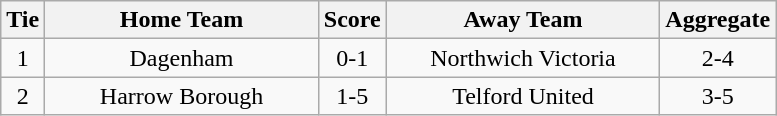<table class="wikitable" style="text-align:center;">
<tr>
<th width=20>Tie</th>
<th width=175>Home Team</th>
<th width=20>Score</th>
<th width=175>Away Team</th>
<th width=20>Aggregate</th>
</tr>
<tr>
<td>1</td>
<td>Dagenham</td>
<td>0-1</td>
<td>Northwich Victoria</td>
<td>2-4</td>
</tr>
<tr>
<td>2</td>
<td>Harrow Borough</td>
<td>1-5</td>
<td>Telford United</td>
<td>3-5</td>
</tr>
</table>
